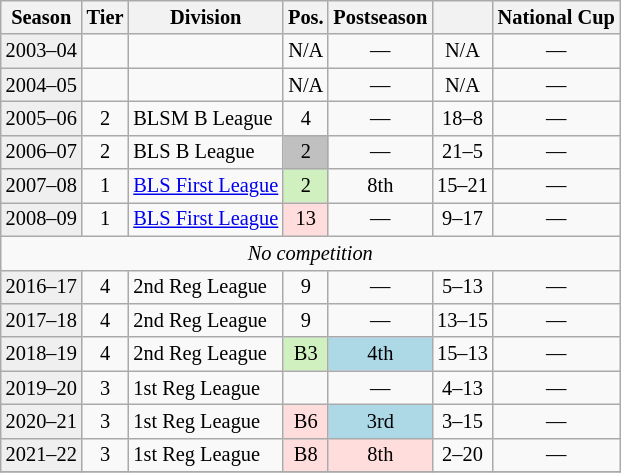<table class="wikitable" style="font-size:85%; text-align:center">
<tr>
<th>Season</th>
<th>Tier</th>
<th>Division</th>
<th>Pos.</th>
<th>Postseason</th>
<th></th>
<th>National Cup</th>
</tr>
<tr>
<td bgcolor=#efefef>2003–04</td>
<td></td>
<td align=left></td>
<td>N/A</td>
<td>—</td>
<td>N/A</td>
<td>—</td>
</tr>
<tr>
<td bgcolor=#efefef>2004–05</td>
<td></td>
<td align=left></td>
<td>N/A</td>
<td>—</td>
<td>N/A</td>
<td>—</td>
</tr>
<tr>
<td bgcolor=#efefef>2005–06</td>
<td>2</td>
<td align=left>BLSM B League</td>
<td>4</td>
<td>—</td>
<td>18–8</td>
<td>—</td>
</tr>
<tr>
<td bgcolor=#efefef>2006–07</td>
<td>2</td>
<td align=left>BLS B League</td>
<td bgcolor=silver>2</td>
<td>—</td>
<td>21–5</td>
<td>—</td>
</tr>
<tr>
<td bgcolor=#efefef>2007–08</td>
<td>1</td>
<td align=left><a href='#'>BLS First League</a></td>
<td bgcolor=#D0F0C0>2</td>
<td> 8th</td>
<td>15–21</td>
<td>—</td>
</tr>
<tr>
<td bgcolor=#efefef>2008–09</td>
<td>1</td>
<td align=left><a href='#'>BLS First League</a></td>
<td bgcolor=#ffdddd>13</td>
<td>—</td>
<td>9–17</td>
<td>—</td>
</tr>
<tr>
<td colspan="11" class="unsortable" align="center"><em>No competition</em></td>
</tr>
<tr>
<td bgcolor=#efefef>2016–17</td>
<td>4</td>
<td align=left>2nd Reg League</td>
<td>9</td>
<td>—</td>
<td>5–13</td>
<td>—</td>
</tr>
<tr>
<td bgcolor=#efefef>2017–18</td>
<td>4</td>
<td align=left>2nd Reg League</td>
<td>9</td>
<td>—</td>
<td>13–15</td>
<td>—</td>
</tr>
<tr>
<td bgcolor=#efefef>2018–19</td>
<td>4</td>
<td align=left>2nd Reg League</td>
<td bgcolor=#D0F0C0>B3</td>
<td bgcolor=lightblue> 4th</td>
<td>15–13</td>
<td>—</td>
</tr>
<tr>
<td bgcolor=#efefef>2019–20</td>
<td>3</td>
<td align=left>1st Reg League</td>
<td></td>
<td>—</td>
<td>4–13</td>
<td>—</td>
</tr>
<tr>
<td bgcolor=#efefef>2020–21</td>
<td>3</td>
<td align=left>1st Reg League</td>
<td bgcolor=#ffdddd>B6</td>
<td bgcolor=lightblue> 3rd</td>
<td>3–15</td>
<td>—</td>
</tr>
<tr>
<td bgcolor=#efefef>2021–22</td>
<td>3</td>
<td align=left>1st Reg League</td>
<td bgcolor=#ffdddd>B8</td>
<td bgcolor=#ffdddd> 8th</td>
<td>2–20</td>
<td>—</td>
</tr>
<tr>
</tr>
</table>
